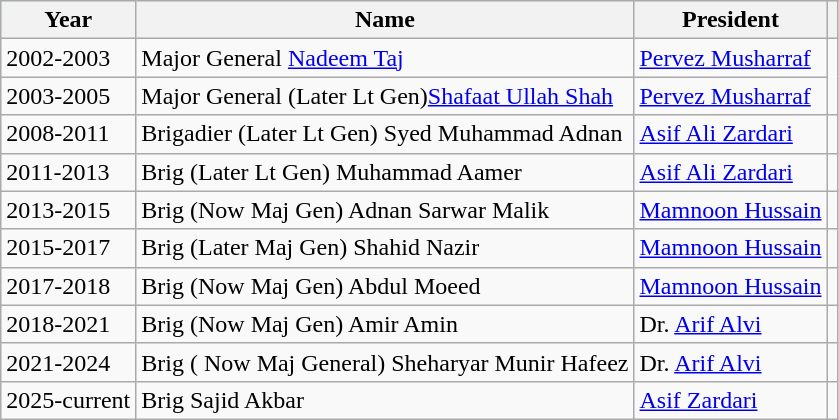<table class="wikitable">
<tr style="background:#cfc; text-align:center;">
<th>Year</th>
<th><strong>Name</strong></th>
<th><strong>President</strong></th>
<th scope="col" class="unsortable"></th>
</tr>
<tr>
<td>2002-2003</td>
<td>Major General <a href='#'>Nadeem Taj</a></td>
<td><a href='#'>Pervez Musharraf</a></td>
</tr>
<tr>
<td>2003-2005</td>
<td>Major General (Later Lt Gen)<a href='#'>Shafaat Ullah Shah</a></td>
<td><a href='#'>Pervez Musharraf</a></td>
</tr>
<tr>
<td>2008-2011</td>
<td>Brigadier (Later Lt Gen) Syed Muhammad Adnan</td>
<td><a href='#'>Asif Ali Zardari</a></td>
<td></td>
</tr>
<tr>
<td>2011-2013</td>
<td>Brig (Later Lt Gen) Muhammad Aamer</td>
<td><a href='#'>Asif Ali Zardari</a></td>
<td></td>
</tr>
<tr>
<td>2013-2015</td>
<td>Brig (Now Maj Gen) Adnan Sarwar Malik</td>
<td><a href='#'>Mamnoon Hussain</a></td>
<td></td>
</tr>
<tr>
<td>2015-2017</td>
<td>Brig (Later Maj Gen) Shahid Nazir</td>
<td><a href='#'>Mamnoon Hussain</a></td>
<td></td>
</tr>
<tr>
<td>2017-2018</td>
<td>Brig (Now Maj Gen) Abdul Moeed</td>
<td><a href='#'>Mamnoon Hussain</a></td>
<td></td>
</tr>
<tr>
<td>2018-2021</td>
<td>Brig (Now Maj Gen) Amir Amin</td>
<td>Dr. <a href='#'>Arif Alvi</a></td>
<td></td>
</tr>
<tr>
<td>2021-2024</td>
<td>Brig ( Now Maj General) Sheharyar Munir Hafeez</td>
<td>Dr. <a href='#'>Arif Alvi</a></td>
<td></td>
</tr>
<tr>
<td>2025-current</td>
<td>Brig Sajid Akbar</td>
<td><a href='#'>Asif Zardari</a></td>
<td></td>
</tr>
</table>
